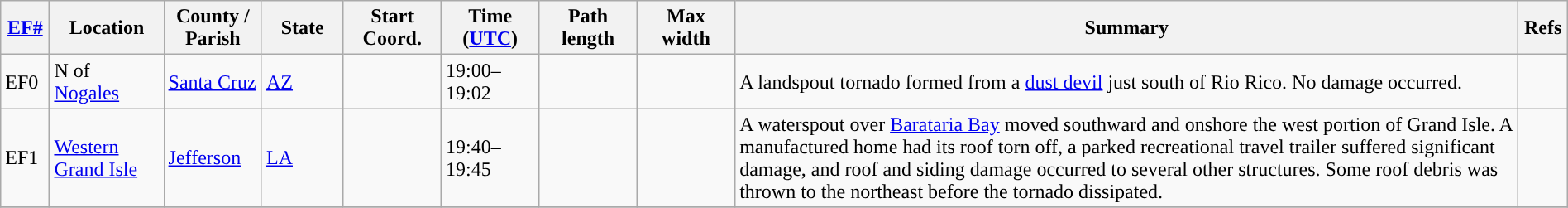<table class="wikitable sortable" style="width:100%;">
<tr>
<th scope="col"  style="width:3%; text-align:center;"><a href='#'>EF#</a></th>
<th scope="col"  style="width:7%; text-align:center;" class="unsortable">Location</th>
<th scope="col"  style="width:6%; text-align:center;" class="unsortable">County / Parish</th>
<th scope="col"  style="width:5%; text-align:center;">State</th>
<th scope="col"  style="width:6%; text-align:center;">Start Coord.</th>
<th scope="col"  style="width:6%; text-align:center;">Time (<a href='#'>UTC</a>)</th>
<th scope="col"  style="width:6%; text-align:center;">Path length</th>
<th scope="col"  style="width:6%; text-align:center;">Max width</th>
<th scope="col" class="unsortable" style="width:48%; text-align:center;">Summary</th>
<th scope="col" class="unsortable" style="width:3%; text-align:center;">Refs</th>
</tr>
<tr>
<td>EF0</td>
<td>N of <a href='#'>Nogales</a></td>
<td><a href='#'>Santa Cruz</a></td>
<td><a href='#'>AZ</a></td>
<td></td>
<td>19:00–19:02</td>
<td></td>
<td></td>
<td>A landspout tornado formed from a <a href='#'>dust devil</a> just south of Rio Rico. No damage occurred.</td>
<td></td>
</tr>
<tr>
<td>EF1</td>
<td><a href='#'>Western Grand Isle</a></td>
<td><a href='#'>Jefferson</a></td>
<td><a href='#'>LA</a></td>
<td></td>
<td>19:40–19:45</td>
<td></td>
<td></td>
<td>A waterspout over <a href='#'>Barataria Bay</a> moved southward and onshore the west portion of Grand Isle. A manufactured home had its roof torn off, a parked recreational travel trailer suffered significant damage, and roof and siding damage occurred to several other structures. Some roof debris was thrown  to the northeast before the tornado dissipated.</td>
<td></td>
</tr>
<tr>
</tr>
</table>
